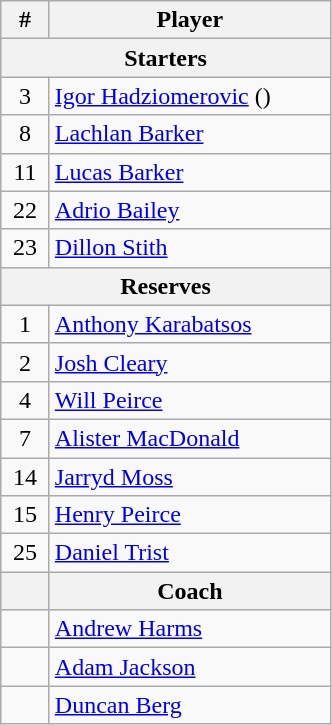<table class="wikitable" style="text-align:center">
<tr>
<th scope="col" width="25px">#</th>
<th scope="col" width="180px">Player</th>
</tr>
<tr>
<th scope="col" colspan="2">Starters</th>
</tr>
<tr>
<td>3</td>
<td style="text-align:left"><a href='#'>Igor Hadziomerovic</a> ()</td>
</tr>
<tr>
<td>8</td>
<td style="text-align:left"><a href='#'>Lachlan Barker</a></td>
</tr>
<tr>
<td>11</td>
<td style="text-align:left"><a href='#'>Lucas Barker</a></td>
</tr>
<tr>
<td>22</td>
<td style="text-align:left"><a href='#'>Adrio Bailey</a></td>
</tr>
<tr>
<td>23</td>
<td style="text-align:left"><a href='#'>Dillon Stith</a></td>
</tr>
<tr>
<th scope="col" colspan="2">Reserves</th>
</tr>
<tr>
<td>1</td>
<td style="text-align:left"><a href='#'>Anthony Karabatsos</a></td>
</tr>
<tr>
<td>2</td>
<td style="text-align:left"><a href='#'>Josh Cleary</a></td>
</tr>
<tr>
<td>4</td>
<td style="text-align:left"><a href='#'>Will Peirce</a></td>
</tr>
<tr>
<td>7</td>
<td style="text-align:left"><a href='#'>Alister MacDonald</a></td>
</tr>
<tr>
<td>14</td>
<td style="text-align:left"><a href='#'>Jarryd Moss</a></td>
</tr>
<tr>
<td>15</td>
<td style="text-align:left"><a href='#'>Henry Peirce</a></td>
</tr>
<tr>
<td>25</td>
<td style="text-align:left"><a href='#'>Daniel Trist</a></td>
</tr>
<tr>
<th scope="col" width="25px"></th>
<th scope="col" width="180px">Coach</th>
</tr>
<tr>
<td></td>
<td style="text-align:left"><a href='#'>Andrew Harms</a></td>
</tr>
<tr>
<td></td>
<td style="text-align:left"><a href='#'>Adam Jackson</a></td>
</tr>
<tr>
<td></td>
<td style="text-align:left"><a href='#'>Duncan Berg</a></td>
</tr>
</table>
